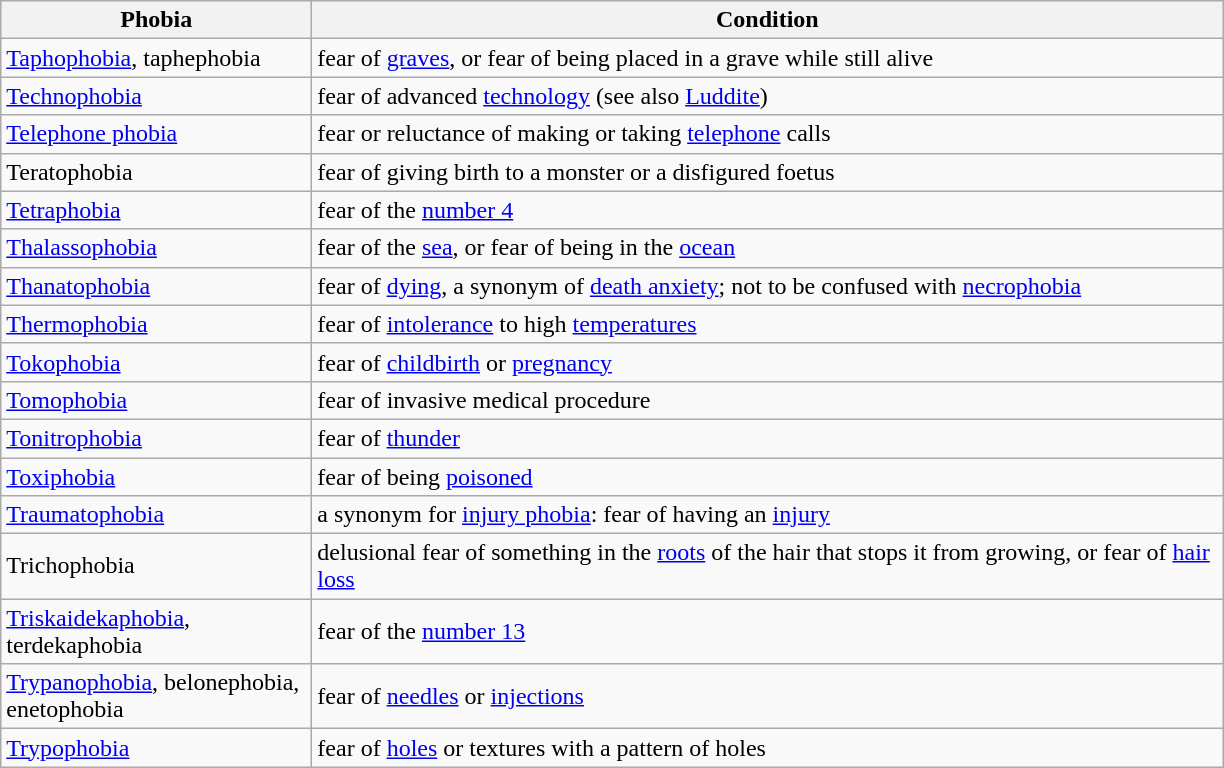<table class="wikitable sortable" border="1">
<tr>
<th width="200px">Phobia</th>
<th width="600px">Condition</th>
</tr>
<tr>
<td><a href='#'>Taphophobia</a>, taphephobia</td>
<td>fear of <a href='#'>graves</a>, or fear of being placed in a grave while still alive</td>
</tr>
<tr>
<td><a href='#'>Technophobia</a></td>
<td>fear of advanced <a href='#'>technology</a> (see also <a href='#'>Luddite</a>)</td>
</tr>
<tr>
<td><a href='#'>Telephone phobia</a></td>
<td>fear or reluctance of making or taking <a href='#'>telephone</a> calls</td>
</tr>
<tr>
<td>Teratophobia</td>
<td>fear of giving birth to a monster or a disfigured foetus</td>
</tr>
<tr>
<td><a href='#'>Tetraphobia</a></td>
<td>fear of the <a href='#'>number 4</a></td>
</tr>
<tr>
<td><a href='#'>Thalassophobia</a></td>
<td>fear of the <a href='#'>sea</a>, or fear of being in the <a href='#'>ocean</a></td>
</tr>
<tr>
<td><a href='#'>Thanatophobia</a></td>
<td>fear of <a href='#'>dying</a>, a synonym of <a href='#'>death anxiety</a>; not to be confused with <a href='#'>necrophobia</a></td>
</tr>
<tr>
<td><a href='#'>Thermophobia</a></td>
<td>fear of <a href='#'>intolerance</a> to high <a href='#'>temperatures</a></td>
</tr>
<tr>
<td><a href='#'>Tokophobia</a></td>
<td>fear of <a href='#'>childbirth</a> or <a href='#'>pregnancy</a></td>
</tr>
<tr>
<td><a href='#'>Tomophobia</a></td>
<td>fear of invasive medical procedure</td>
</tr>
<tr>
<td><a href='#'>Tonitrophobia</a></td>
<td>fear of <a href='#'>thunder</a></td>
</tr>
<tr>
<td><a href='#'>Toxiphobia</a></td>
<td>fear of being <a href='#'>poisoned</a></td>
</tr>
<tr>
<td><a href='#'>Traumatophobia</a></td>
<td>a synonym for <a href='#'>injury phobia</a>: fear of having an <a href='#'>injury</a></td>
</tr>
<tr>
<td>Trichophobia</td>
<td>delusional fear of something in the <a href='#'>roots</a> of the hair that stops it from growing, or fear of <a href='#'>hair loss</a></td>
</tr>
<tr>
<td><a href='#'>Triskaidekaphobia</a>, terdekaphobia</td>
<td>fear of the <a href='#'>number 13</a></td>
</tr>
<tr>
<td><a href='#'>Trypanophobia</a>, belonephobia, enetophobia</td>
<td>fear of <a href='#'>needles</a> or <a href='#'>injections</a></td>
</tr>
<tr>
<td><a href='#'>Trypophobia</a></td>
<td>fear of <a href='#'>holes</a> or textures with a pattern of holes</td>
</tr>
</table>
